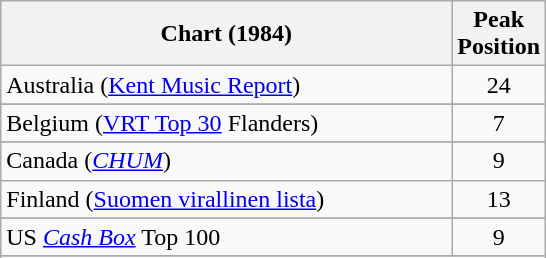<table class="wikitable sortable">
<tr>
<th style="width: 220pt;">Chart (1984)</th>
<th style="width: 40pt;">Peak<br>Position</th>
</tr>
<tr>
<td>Australia (<a href='#'>Kent Music Report</a>)</td>
<td align="center">24</td>
</tr>
<tr>
</tr>
<tr>
<td>Belgium (<a href='#'>VRT Top 30</a> Flanders)</td>
<td align="center">7</td>
</tr>
<tr>
</tr>
<tr>
</tr>
<tr>
<td>Canada (<a href='#'><em>CHUM</em></a>)</td>
<td align="center">9</td>
</tr>
<tr>
<td>Finland (<a href='#'>Suomen virallinen lista</a>)</td>
<td align="center">13</td>
</tr>
<tr>
</tr>
<tr>
</tr>
<tr>
</tr>
<tr>
</tr>
<tr>
</tr>
<tr>
</tr>
<tr>
</tr>
<tr>
<td>US <a href='#'><em>Cash Box</em></a> Top 100</td>
<td align="center">9</td>
</tr>
<tr>
</tr>
<tr>
</tr>
</table>
